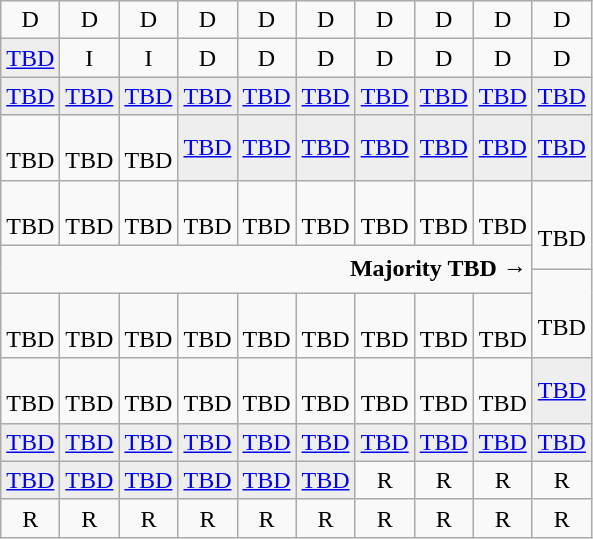<table class="wikitable" style="text-align:center">
<tr>
<td width=10% >D</td>
<td width=10% >D</td>
<td width=10% >D</td>
<td width=10% >D</td>
<td width=10% >D</td>
<td width=10% >D</td>
<td width=10% >D</td>
<td width=10% >D</td>
<td width=10% >D</td>
<td width=10% >D</td>
</tr>
<tr>
<td style="background:#eee;"><a href='#'>TBD<br></a></td>
<td>I</td>
<td>I</td>
<td>D</td>
<td>D</td>
<td>D</td>
<td>D</td>
<td>D</td>
<td>D</td>
<td>D</td>
</tr>
<tr>
<td style="background:#eee;"><a href='#'>TBD<br></a></td>
<td style="background:#eee;"><a href='#'>TBD<br></a></td>
<td style="background:#eee;"><a href='#'>TBD<br></a></td>
<td style="background:#eee;"><a href='#'>TBD<br></a></td>
<td style="background:#eee;"><a href='#'>TBD<br></a></td>
<td style="background:#eee;"><a href='#'>TBD<br></a></td>
<td style="background:#eee;"><a href='#'>TBD<br></a></td>
<td style="background:#eee;"><a href='#'>TBD<br></a></td>
<td style="background:#eee;"><a href='#'>TBD<br></a></td>
<td style="background:#eee;"><a href='#'>TBD<br></a></td>
</tr>
<tr>
<td><br>TBD</td>
<td><br>TBD</td>
<td><br>TBD</td>
<td style="background:#eee;"><a href='#'>TBD<br></a></td>
<td style="background:#eee;"><a href='#'>TBD<br></a></td>
<td style="background:#eee;"><a href='#'>TBD<br></a></td>
<td style="background:#eee;"><a href='#'>TBD<br></a></td>
<td style="background:#eee;"><a href='#'>TBD<br></a></td>
<td style="background:#eee;"><a href='#'>TBD<br></a></td>
<td style="background:#eee;"><a href='#'>TBD<br></a></td>
</tr>
<tr>
<td><br>TBD</td>
<td><br>TBD</td>
<td><br>TBD</td>
<td><br>TBD</td>
<td><br>TBD</td>
<td><br>TBD</td>
<td><br>TBD</td>
<td><br>TBD</td>
<td><br>TBD</td>
<td rowspan=2 ><br>TBD</td>
</tr>
<tr style="height:1em">
<td rowspan=2 colspan=9 style="text-align:right"><strong>Majority TBD →</strong></td>
</tr>
<tr style="height:1em">
<td rowspan=2 ><br>TBD</td>
</tr>
<tr>
<td><br>TBD</td>
<td><br>TBD</td>
<td><br>TBD</td>
<td><br>TBD</td>
<td><br>TBD</td>
<td><br>TBD</td>
<td><br>TBD</td>
<td><br>TBD</td>
<td><br>TBD</td>
</tr>
<tr>
<td><br>TBD</td>
<td><br>TBD</td>
<td><br>TBD</td>
<td><br>TBD</td>
<td><br>TBD</td>
<td><br>TBD</td>
<td><br>TBD</td>
<td><br>TBD</td>
<td><br>TBD</td>
<td style="background:#eee;"><a href='#'>TBD<br></a></td>
</tr>
<tr>
<td style="background:#eee;"><a href='#'>TBD<br></a></td>
<td style="background:#eee;"><a href='#'>TBD<br></a></td>
<td style="background:#eee;"><a href='#'>TBD<br></a></td>
<td style="background:#eee;"><a href='#'>TBD<br></a></td>
<td style="background:#eee;"><a href='#'>TBD<br></a></td>
<td style="background:#eee;"><a href='#'>TBD<br></a></td>
<td style="background:#eee;"><a href='#'>TBD<br></a></td>
<td style="background:#eee;"><a href='#'>TBD<br></a></td>
<td style="background:#eee;"><a href='#'>TBD<br></a></td>
<td style="background:#eee;"><a href='#'>TBD<br></a></td>
</tr>
<tr>
<td style="background:#eee;"><a href='#'>TBD<br></a></td>
<td style="background:#eee;"><a href='#'>TBD<br></a></td>
<td style="background:#eee;"><a href='#'>TBD<br></a></td>
<td style="background:#eee;"><a href='#'>TBD<br></a></td>
<td style="background:#eee;"><a href='#'>TBD<br></a></td>
<td style="background:#eee;"><a href='#'>TBD<br></a></td>
<td>R</td>
<td>R</td>
<td>R</td>
<td>R</td>
</tr>
<tr>
<td>R</td>
<td>R</td>
<td>R</td>
<td>R</td>
<td>R</td>
<td>R</td>
<td>R</td>
<td>R</td>
<td>R</td>
<td>R</td>
</tr>
</table>
